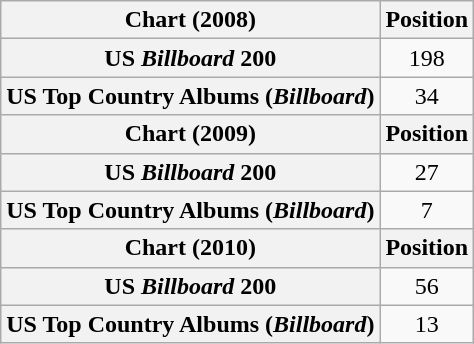<table class="wikitable plainrowheaders" style="text-align:center">
<tr>
<th scope="col">Chart (2008)</th>
<th scope="col">Position</th>
</tr>
<tr>
<th scope="row">US <em>Billboard</em> 200</th>
<td>198</td>
</tr>
<tr>
<th scope="row">US Top Country Albums (<em>Billboard</em>)</th>
<td>34</td>
</tr>
<tr>
<th scope="col">Chart (2009)</th>
<th scope="col">Position</th>
</tr>
<tr>
<th scope="row">US <em>Billboard</em> 200</th>
<td>27</td>
</tr>
<tr>
<th scope="row">US Top Country Albums (<em>Billboard</em>)</th>
<td>7</td>
</tr>
<tr>
<th scope="col">Chart (2010)</th>
<th scope="col">Position</th>
</tr>
<tr>
<th scope="row">US <em>Billboard</em> 200</th>
<td>56</td>
</tr>
<tr>
<th scope="row">US Top Country Albums (<em>Billboard</em>)</th>
<td>13</td>
</tr>
</table>
